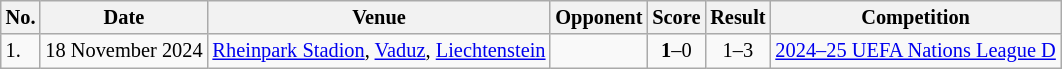<table class="wikitable" style="font-size:85%;">
<tr>
<th>No.</th>
<th>Date</th>
<th>Venue</th>
<th>Opponent</th>
<th>Score</th>
<th>Result</th>
<th>Competition</th>
</tr>
<tr>
<td>1.</td>
<td>18 November 2024</td>
<td><a href='#'>Rheinpark Stadion</a>, <a href='#'>Vaduz</a>, <a href='#'>Liechtenstein</a></td>
<td></td>
<td align=center><strong>1</strong>–0</td>
<td align=center>1–3</td>
<td><a href='#'>2024–25 UEFA Nations League D</a></td>
</tr>
</table>
